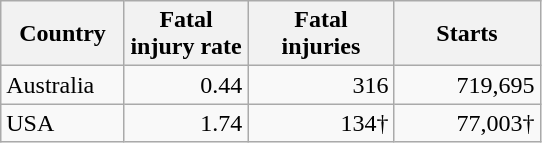<table class="wikitable">
<tr>
<th style="width:75px;">Country</th>
<th style="width:75px;">Fatal injury rate</th>
<th style="width:90px;">Fatal injuries</th>
<th style="width:90px;">Starts</th>
</tr>
<tr>
<td>Australia</td>
<td align="right">0.44</td>
<td align="right">316</td>
<td align="right">719,695</td>
</tr>
<tr>
<td>USA</td>
<td align="right">1.74</td>
<td align="right">134†</td>
<td align="right">77,003†</td>
</tr>
</table>
